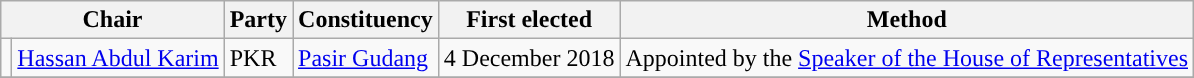<table class="wikitable">
<tr>
<th colspan="2">Chair</th>
<th>Party</th>
<th>Constituency</th>
<th>First elected</th>
<th>Method</th>
</tr>
<tr>
<td style="background-color: "></td>
<td><a href='#'>Hassan Abdul Karim</a></td>
<td>PKR</td>
<td><a href='#'>Pasir Gudang</a></td>
<td>4 December 2018</td>
<td>Appointed by the <a href='#'>Speaker of the House of Representatives</a></td>
</tr>
<tr>
</tr>
</table>
